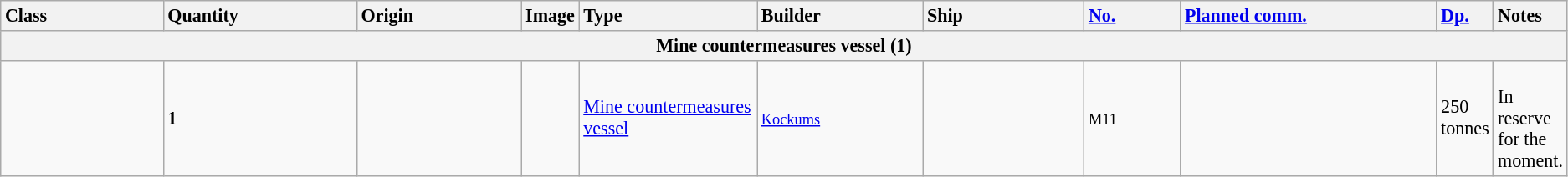<table class="wikitable" style="font-size: 92%;">
<tr>
<th style="text-align: left; width:12%;">Class</th>
<th style="text-align: left; width:14%;">Quantity</th>
<th style="text-align: left; width:12%;">Origin</th>
<th style="text-align: left">Image</th>
<th style="text-align: left; width:12%;">Type</th>
<th style="text-align: left; width:12%;">Builder</th>
<th style="text-align: left; width:12%;">Ship</th>
<th style="text-align: left; width:7%;"><a href='#'>No.</a></th>
<th style="text-align: left; width:20%;"><a href='#'>Planned comm.</a></th>
<th style="text-align: left; width:12%;"><a href='#'>Dp.</a></th>
<th style="text-align: left; width:12%;">Notes</th>
</tr>
<tr>
<th colspan="11">Mine countermeasures vessel (1)</th>
</tr>
<tr>
<td><strong></strong></td>
<td><strong>1</strong></td>
<td></td>
<td></td>
<td><a href='#'>Mine countermeasures vessel</a></td>
<td><small><a href='#'>Kockums</a></small></td>
<td><small></small></td>
<td><small>M11</small></td>
<td><small></small></td>
<td>250 tonnes</td>
<td><br>In reserve for the moment.</td>
</tr>
</table>
